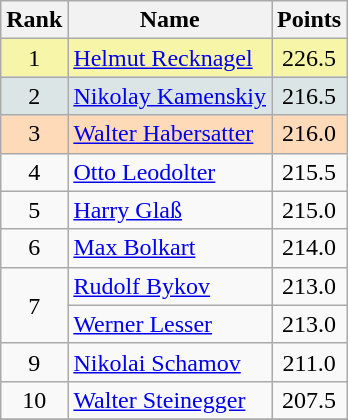<table class="wikitable sortable">
<tr>
<th align=Center>Rank</th>
<th>Name</th>
<th>Points</th>
</tr>
<tr style="background:#F7F6A8">
<td align=center>1</td>
<td> <a href='#'>Helmut Recknagel</a></td>
<td align=center>226.5</td>
</tr>
<tr style="background: #DCE5E5;">
<td align=center>2</td>
<td> <a href='#'>Nikolay Kamenskiy</a></td>
<td align=center>216.5</td>
</tr>
<tr style="background: #FFDAB9;">
<td align=center>3</td>
<td> <a href='#'>Walter Habersatter</a></td>
<td align=center>216.0</td>
</tr>
<tr>
<td align=center>4</td>
<td> <a href='#'>Otto Leodolter</a></td>
<td align=center>215.5</td>
</tr>
<tr>
<td align=center>5</td>
<td> <a href='#'>Harry Glaß</a></td>
<td align=center>215.0</td>
</tr>
<tr>
<td align=center>6</td>
<td> <a href='#'>Max Bolkart</a></td>
<td align=center>214.0</td>
</tr>
<tr>
<td rowspan=2 align=center>7</td>
<td> <a href='#'>Rudolf Bykov</a></td>
<td align=center>213.0</td>
</tr>
<tr>
<td> <a href='#'>Werner Lesser</a></td>
<td align=center>213.0</td>
</tr>
<tr>
<td align=center>9</td>
<td> <a href='#'>Nikolai Schamov</a></td>
<td align=center>211.0</td>
</tr>
<tr>
<td align=center>10</td>
<td> <a href='#'>Walter Steinegger</a></td>
<td align=center>207.5</td>
</tr>
<tr>
</tr>
</table>
